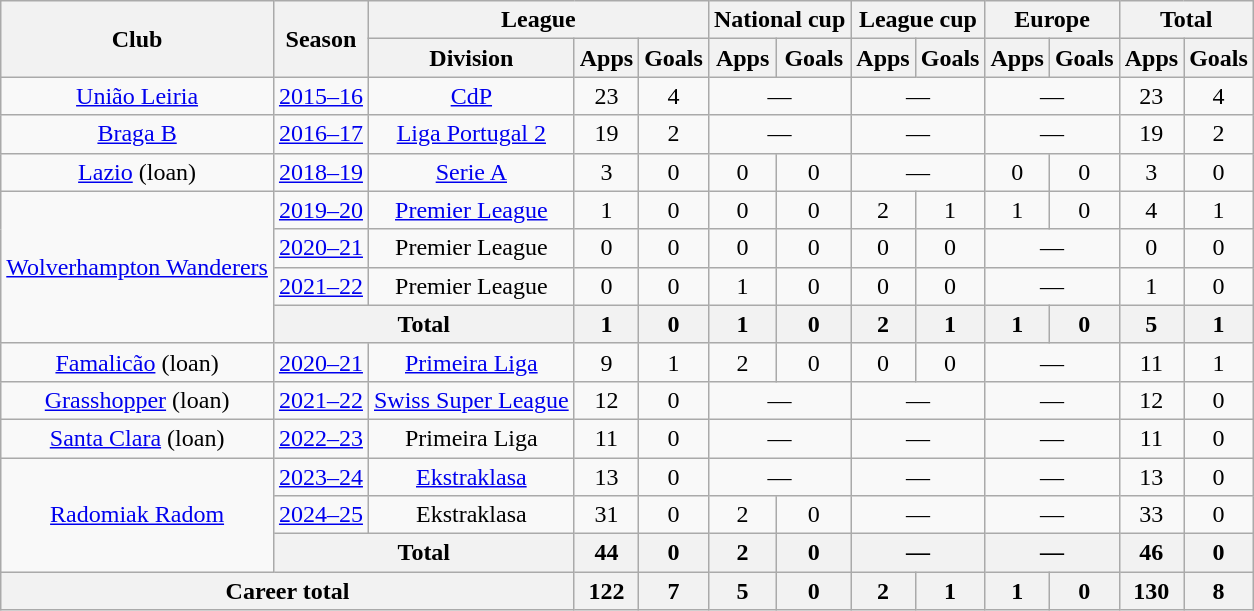<table class="wikitable" style="text-align:center">
<tr>
<th rowspan="2">Club</th>
<th rowspan="2">Season</th>
<th colspan="3">League</th>
<th colspan="2">National cup</th>
<th colspan="2">League cup</th>
<th colspan="2">Europe</th>
<th colspan="2">Total</th>
</tr>
<tr>
<th>Division</th>
<th>Apps</th>
<th>Goals</th>
<th>Apps</th>
<th>Goals</th>
<th>Apps</th>
<th>Goals</th>
<th>Apps</th>
<th>Goals</th>
<th>Apps</th>
<th>Goals</th>
</tr>
<tr>
<td><a href='#'>União Leiria</a></td>
<td><a href='#'>2015–16</a></td>
<td><a href='#'>CdP</a></td>
<td>23</td>
<td>4</td>
<td colspan=2>—</td>
<td colspan=2>—</td>
<td colspan=2>—</td>
<td>23</td>
<td>4</td>
</tr>
<tr>
<td><a href='#'>Braga B</a></td>
<td><a href='#'>2016–17</a></td>
<td><a href='#'>Liga Portugal 2</a></td>
<td>19</td>
<td>2</td>
<td colspan=2>—</td>
<td colspan=2>—</td>
<td colspan=2>—</td>
<td>19</td>
<td>2</td>
</tr>
<tr>
<td><a href='#'>Lazio</a> (loan)</td>
<td><a href='#'>2018–19</a></td>
<td><a href='#'>Serie A</a></td>
<td>3</td>
<td>0</td>
<td>0</td>
<td>0</td>
<td colspan=2>—</td>
<td>0</td>
<td>0</td>
<td>3</td>
<td>0</td>
</tr>
<tr>
<td rowspan="4"><a href='#'>Wolverhampton Wanderers</a></td>
<td><a href='#'>2019–20</a></td>
<td><a href='#'>Premier League</a></td>
<td>1</td>
<td>0</td>
<td>0</td>
<td>0</td>
<td>2</td>
<td>1</td>
<td>1</td>
<td>0</td>
<td>4</td>
<td>1</td>
</tr>
<tr>
<td><a href='#'>2020–21</a></td>
<td>Premier League</td>
<td>0</td>
<td>0</td>
<td>0</td>
<td>0</td>
<td>0</td>
<td>0</td>
<td colspan=2>—</td>
<td>0</td>
<td>0</td>
</tr>
<tr>
<td><a href='#'>2021–22</a></td>
<td>Premier League</td>
<td>0</td>
<td>0</td>
<td>1</td>
<td>0</td>
<td>0</td>
<td>0</td>
<td colspan=2>—</td>
<td>1</td>
<td>0</td>
</tr>
<tr>
<th colspan=2>Total</th>
<th>1</th>
<th>0</th>
<th>1</th>
<th>0</th>
<th>2</th>
<th>1</th>
<th>1</th>
<th>0</th>
<th>5</th>
<th>1</th>
</tr>
<tr>
<td><a href='#'>Famalicão</a> (loan)</td>
<td><a href='#'>2020–21</a></td>
<td><a href='#'>Primeira Liga</a></td>
<td>9</td>
<td>1</td>
<td>2</td>
<td>0</td>
<td>0</td>
<td>0</td>
<td colspan=2>—</td>
<td>11</td>
<td>1</td>
</tr>
<tr>
<td><a href='#'>Grasshopper</a> (loan)</td>
<td><a href='#'>2021–22</a></td>
<td><a href='#'>Swiss Super League</a></td>
<td>12</td>
<td>0</td>
<td colspan="2">—</td>
<td colspan="2">—</td>
<td colspan="2">—</td>
<td>12</td>
<td>0</td>
</tr>
<tr>
<td><a href='#'>Santa Clara</a> (loan)</td>
<td><a href='#'>2022–23</a></td>
<td>Primeira Liga</td>
<td>11</td>
<td>0</td>
<td colspan="2">—</td>
<td colspan="2">—</td>
<td colspan="2">—</td>
<td>11</td>
<td>0</td>
</tr>
<tr>
<td rowspan="3"><a href='#'>Radomiak Radom</a></td>
<td><a href='#'>2023–24</a></td>
<td><a href='#'>Ekstraklasa</a></td>
<td>13</td>
<td>0</td>
<td colspan="2">—</td>
<td colspan="2">—</td>
<td colspan="2">—</td>
<td>13</td>
<td>0</td>
</tr>
<tr>
<td><a href='#'>2024–25</a></td>
<td>Ekstraklasa</td>
<td>31</td>
<td>0</td>
<td>2</td>
<td>0</td>
<td colspan="2">—</td>
<td colspan="2">—</td>
<td>33</td>
<td>0</td>
</tr>
<tr>
<th colspan="2">Total</th>
<th>44</th>
<th>0</th>
<th>2</th>
<th>0</th>
<th colspan="2">—</th>
<th colspan="2">—</th>
<th>46</th>
<th>0</th>
</tr>
<tr>
<th colspan="3">Career total</th>
<th>122</th>
<th>7</th>
<th>5</th>
<th>0</th>
<th>2</th>
<th>1</th>
<th>1</th>
<th>0</th>
<th>130</th>
<th>8</th>
</tr>
</table>
